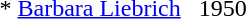<table>
<tr>
<td>* <a href='#'>Barbara Liebrich</a>   </td>
<td>1950</td>
</tr>
<tr>
</tr>
</table>
